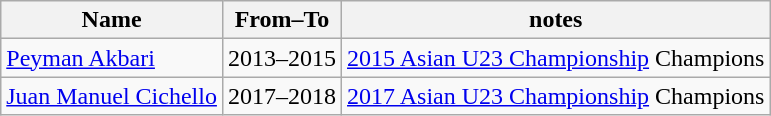<table class="wikitable sortable" style="text-align: center">
<tr>
<th>Name</th>
<th class="unsortable">From–To</th>
<th class="unsortable">notes</th>
</tr>
<tr>
<td align=left> <a href='#'>Peyman Akbari</a></td>
<td align=center>2013–2015</td>
<td align=left><a href='#'>2015 Asian U23 Championship</a> Champions</td>
</tr>
<tr>
<td align=left> <a href='#'>Juan Manuel Cichello</a></td>
<td align=center>2017–2018</td>
<td align=left><a href='#'>2017 Asian U23 Championship</a> Champions</td>
</tr>
</table>
